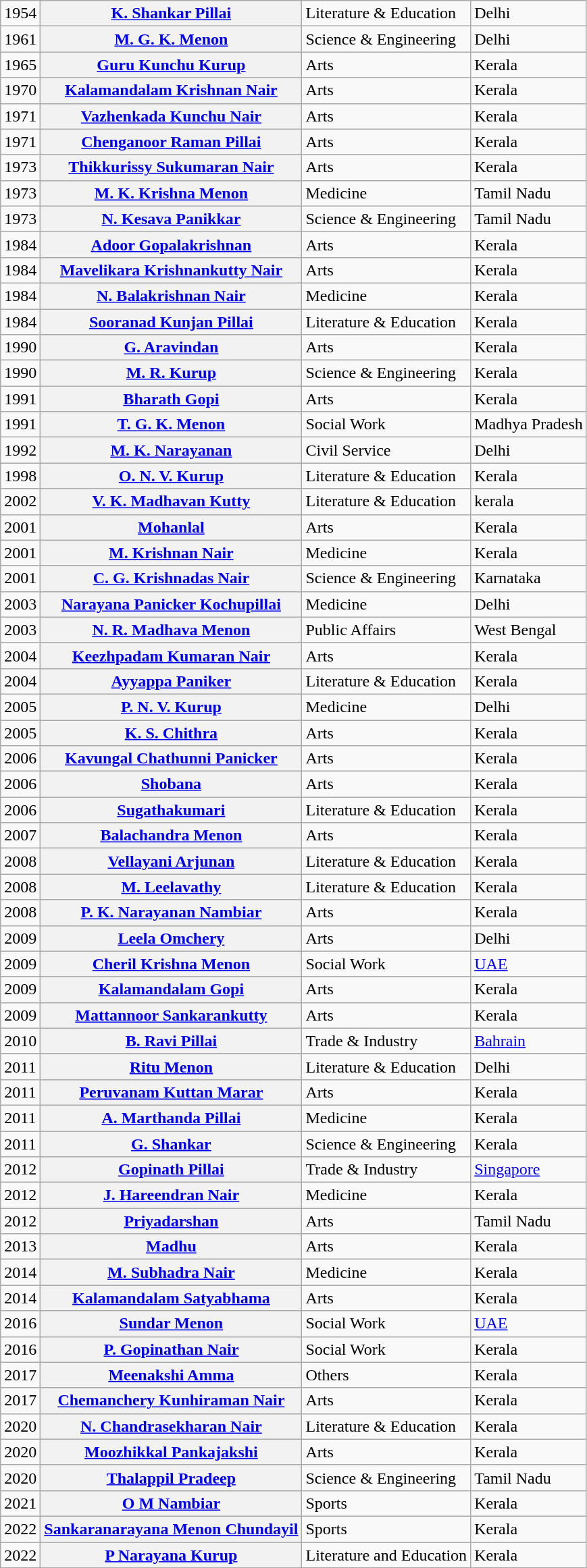<table class="wikitable sortable mw-collapsible">
<tr>
<td>1954</td>
<th><a href='#'>K. Shankar Pillai</a></th>
<td>Literature & Education</td>
<td>Delhi</td>
</tr>
<tr>
<td>1961</td>
<th><a href='#'>M. G. K. Menon</a></th>
<td>Science & Engineering</td>
<td>Delhi</td>
</tr>
<tr>
<td>1965</td>
<th><a href='#'>Guru Kunchu Kurup</a></th>
<td>Arts</td>
<td>Kerala</td>
</tr>
<tr>
<td>1970</td>
<th><a href='#'>Kalamandalam Krishnan Nair</a></th>
<td>Arts</td>
<td>Kerala</td>
</tr>
<tr>
<td>1971</td>
<th><a href='#'>Vazhenkada Kunchu Nair</a></th>
<td>Arts</td>
<td>Kerala</td>
</tr>
<tr>
<td>1971</td>
<th><a href='#'>Chenganoor Raman Pillai</a></th>
<td>Arts</td>
<td>Kerala</td>
</tr>
<tr>
<td>1973</td>
<th><a href='#'>Thikkurissy Sukumaran Nair</a></th>
<td>Arts</td>
<td>Kerala</td>
</tr>
<tr>
<td>1973</td>
<th><a href='#'>M. K. Krishna Menon</a></th>
<td>Medicine</td>
<td>Tamil Nadu</td>
</tr>
<tr>
<td>1973</td>
<th><a href='#'>N. Kesava Panikkar</a></th>
<td>Science & Engineering</td>
<td>Tamil Nadu</td>
</tr>
<tr>
<td>1984</td>
<th><a href='#'>Adoor Gopalakrishnan</a></th>
<td>Arts</td>
<td>Kerala</td>
</tr>
<tr>
<td>1984</td>
<th><a href='#'>Mavelikara Krishnankutty Nair</a></th>
<td>Arts</td>
<td>Kerala</td>
</tr>
<tr>
<td>1984</td>
<th><a href='#'>N. Balakrishnan Nair</a></th>
<td>Medicine</td>
<td>Kerala</td>
</tr>
<tr>
<td>1984</td>
<th><a href='#'>Sooranad Kunjan Pillai</a></th>
<td>Literature & Education</td>
<td>Kerala</td>
</tr>
<tr>
<td>1990</td>
<th><a href='#'>G. Aravindan</a></th>
<td>Arts</td>
<td>Kerala</td>
</tr>
<tr>
<td>1990</td>
<th><a href='#'>M. R. Kurup</a></th>
<td>Science & Engineering</td>
<td>Kerala</td>
</tr>
<tr>
<td>1991</td>
<th><a href='#'>Bharath Gopi</a></th>
<td>Arts</td>
<td>Kerala</td>
</tr>
<tr>
<td>1991</td>
<th><a href='#'>T. G. K. Menon</a></th>
<td>Social Work</td>
<td>Madhya Pradesh</td>
</tr>
<tr>
<td>1992</td>
<th><a href='#'>M. K. Narayanan</a></th>
<td>Civil Service</td>
<td>Delhi</td>
</tr>
<tr>
<td>1998</td>
<th><a href='#'>O. N. V. Kurup</a></th>
<td>Literature & Education</td>
<td>Kerala</td>
</tr>
<tr>
<td>2002</td>
<th><a href='#'>V. K. Madhavan Kutty</a></th>
<td>Literature & Education</td>
<td>kerala</td>
</tr>
<tr>
<td>2001</td>
<th><a href='#'>Mohanlal</a></th>
<td>Arts</td>
<td>Kerala</td>
</tr>
<tr>
<td>2001</td>
<th><a href='#'>M. Krishnan Nair</a></th>
<td>Medicine</td>
<td>Kerala</td>
</tr>
<tr>
<td>2001</td>
<th><a href='#'>C. G. Krishnadas Nair</a></th>
<td>Science & Engineering</td>
<td>Karnataka</td>
</tr>
<tr>
<td>2003</td>
<th><a href='#'>Narayana Panicker Kochupillai</a></th>
<td>Medicine</td>
<td>Delhi</td>
</tr>
<tr>
<td>2003</td>
<th><a href='#'>N. R. Madhava Menon</a></th>
<td>Public Affairs</td>
<td>West Bengal</td>
</tr>
<tr>
<td>2004</td>
<th><a href='#'>Keezhpadam Kumaran Nair</a></th>
<td>Arts</td>
<td>Kerala</td>
</tr>
<tr>
<td>2004</td>
<th><a href='#'>Ayyappa Paniker</a></th>
<td>Literature & Education</td>
<td>Kerala</td>
</tr>
<tr>
<td>2005</td>
<th><a href='#'>P. N. V. Kurup</a></th>
<td>Medicine</td>
<td>Delhi</td>
</tr>
<tr>
<td>2005</td>
<th><a href='#'>K. S. Chithra</a></th>
<td>Arts</td>
<td>Kerala</td>
</tr>
<tr>
<td>2006</td>
<th><a href='#'>Kavungal Chathunni Panicker</a></th>
<td>Arts</td>
<td>Kerala</td>
</tr>
<tr>
<td>2006</td>
<th><a href='#'>Shobana</a></th>
<td>Arts</td>
<td>Kerala</td>
</tr>
<tr>
<td>2006</td>
<th><a href='#'>Sugathakumari</a></th>
<td>Literature & Education</td>
<td>Kerala</td>
</tr>
<tr>
<td>2007</td>
<th><a href='#'>Balachandra Menon</a></th>
<td>Arts</td>
<td>Kerala</td>
</tr>
<tr>
<td>2008</td>
<th><a href='#'>Vellayani Arjunan</a></th>
<td>Literature & Education</td>
<td>Kerala</td>
</tr>
<tr>
<td>2008</td>
<th><a href='#'>M. Leelavathy</a></th>
<td>Literature & Education</td>
<td>Kerala</td>
</tr>
<tr>
<td>2008</td>
<th><a href='#'>P. K. Narayanan Nambiar</a></th>
<td>Arts</td>
<td>Kerala</td>
</tr>
<tr>
<td>2009</td>
<th><a href='#'>Leela Omchery</a></th>
<td>Arts</td>
<td>Delhi</td>
</tr>
<tr>
<td>2009</td>
<th><a href='#'>Cheril Krishna Menon</a></th>
<td>Social Work</td>
<td><a href='#'>UAE</a></td>
</tr>
<tr>
<td>2009</td>
<th><a href='#'>Kalamandalam Gopi</a></th>
<td>Arts</td>
<td>Kerala</td>
</tr>
<tr>
<td>2009</td>
<th><a href='#'>Mattannoor Sankarankutty</a></th>
<td>Arts</td>
<td>Kerala</td>
</tr>
<tr>
<td>2010</td>
<th><a href='#'>B. Ravi Pillai</a></th>
<td>Trade & Industry</td>
<td><a href='#'>Bahrain</a></td>
</tr>
<tr>
<td>2011</td>
<th><a href='#'>Ritu Menon</a></th>
<td>Literature & Education</td>
<td>Delhi</td>
</tr>
<tr>
<td>2011</td>
<th><a href='#'>Peruvanam Kuttan Marar</a></th>
<td>Arts</td>
<td>Kerala</td>
</tr>
<tr>
<td>2011</td>
<th><a href='#'>A. Marthanda Pillai</a></th>
<td>Medicine</td>
<td>Kerala</td>
</tr>
<tr>
<td>2011</td>
<th><a href='#'>G. Shankar</a></th>
<td>Science & Engineering</td>
<td>Kerala</td>
</tr>
<tr>
<td>2012</td>
<th><a href='#'>Gopinath Pillai</a></th>
<td>Trade & Industry</td>
<td><a href='#'>Singapore</a></td>
</tr>
<tr>
<td>2012</td>
<th><a href='#'>J. Hareendran Nair</a></th>
<td>Medicine</td>
<td>Kerala</td>
</tr>
<tr>
<td>2012</td>
<th><a href='#'>Priyadarshan</a></th>
<td>Arts</td>
<td>Tamil Nadu</td>
</tr>
<tr>
<td>2013</td>
<th><a href='#'>Madhu</a></th>
<td>Arts</td>
<td>Kerala</td>
</tr>
<tr>
<td>2014</td>
<th><a href='#'>M. Subhadra Nair</a></th>
<td>Medicine</td>
<td>Kerala</td>
</tr>
<tr>
<td>2014</td>
<th><a href='#'>Kalamandalam Satyabhama</a></th>
<td>Arts</td>
<td>Kerala</td>
</tr>
<tr>
<td>2016</td>
<th><a href='#'>Sundar Menon</a></th>
<td>Social Work</td>
<td><a href='#'>UAE</a></td>
</tr>
<tr>
<td>2016</td>
<th><a href='#'>P. Gopinathan Nair</a></th>
<td>Social Work</td>
<td>Kerala</td>
</tr>
<tr>
<td>2017</td>
<th><a href='#'>Meenakshi Amma</a></th>
<td>Others</td>
<td>Kerala</td>
</tr>
<tr>
<td>2017</td>
<th><a href='#'>Chemanchery Kunhiraman Nair</a></th>
<td>Arts</td>
<td>Kerala</td>
</tr>
<tr>
<td rowspan="1">2020</td>
<th><a href='#'>N. Chandrasekharan Nair</a></th>
<td>Literature & Education</td>
<td>Kerala</td>
</tr>
<tr>
<td>2020</td>
<th><a href='#'>Moozhikkal Pankajakshi</a></th>
<td>Arts</td>
<td>Kerala</td>
</tr>
<tr>
<td>2020</td>
<th><a href='#'>Thalappil Pradeep</a></th>
<td>Science & Engineering</td>
<td>Tamil Nadu</td>
</tr>
<tr>
<td>2021</td>
<th><a href='#'>O M Nambiar</a></th>
<td>Sports</td>
<td>Kerala</td>
</tr>
<tr>
<td rowspan="1">2022</td>
<th><a href='#'>Sankaranarayana Menon Chundayil</a></th>
<td>Sports</td>
<td>Kerala</td>
</tr>
<tr>
<td rowspan="1">2022</td>
<th><a href='#'>P Narayana Kurup</a></th>
<td>Literature and Education</td>
<td>Kerala</td>
</tr>
<tr>
</tr>
</table>
